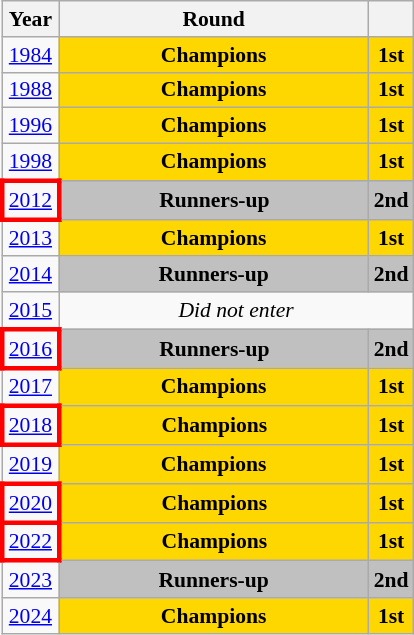<table class="wikitable" style="text-align: center; font-size:90%">
<tr>
<th>Year</th>
<th style="width:200px">Round</th>
<th></th>
</tr>
<tr>
<td><a href='#'>1984</a></td>
<td bgcolor=Gold><strong>Champions</strong></td>
<td bgcolor=Gold><strong>1st</strong></td>
</tr>
<tr>
<td><a href='#'>1988</a></td>
<td bgcolor=Gold><strong>Champions</strong></td>
<td bgcolor=Gold><strong>1st</strong></td>
</tr>
<tr>
<td><a href='#'>1996</a></td>
<td bgcolor=Gold><strong>Champions</strong></td>
<td bgcolor=Gold><strong>1st</strong></td>
</tr>
<tr>
<td><a href='#'>1998</a></td>
<td bgcolor=Gold><strong>Champions</strong></td>
<td bgcolor=Gold><strong>1st</strong></td>
</tr>
<tr>
<td style="border: 3px solid red"><a href='#'>2012</a></td>
<td bgcolor=Silver><strong>Runners-up</strong></td>
<td bgcolor=Silver><strong>2nd</strong></td>
</tr>
<tr>
<td><a href='#'>2013</a></td>
<td bgcolor=Gold><strong>Champions</strong></td>
<td bgcolor=Gold><strong>1st</strong></td>
</tr>
<tr>
<td><a href='#'>2014</a></td>
<td bgcolor=Silver><strong>Runners-up</strong></td>
<td bgcolor=Silver><strong>2nd</strong></td>
</tr>
<tr>
<td><a href='#'>2015</a></td>
<td colspan="2"><em>Did not enter</em></td>
</tr>
<tr>
<td style="border: 3px solid red"><a href='#'>2016</a></td>
<td bgcolor=Silver><strong>Runners-up</strong></td>
<td bgcolor=Silver><strong>2nd</strong></td>
</tr>
<tr>
<td><a href='#'>2017</a></td>
<td bgcolor=Gold><strong>Champions</strong></td>
<td bgcolor=Gold><strong>1st</strong></td>
</tr>
<tr>
<td style="border: 3px solid red"><a href='#'>2018</a></td>
<td bgcolor=Gold><strong>Champions</strong></td>
<td bgcolor=Gold><strong>1st</strong></td>
</tr>
<tr>
<td><a href='#'>2019</a></td>
<td bgcolor=Gold><strong>Champions</strong></td>
<td bgcolor=Gold><strong>1st</strong></td>
</tr>
<tr>
<td style="border: 3px solid red"><a href='#'>2020</a></td>
<td bgcolor=Gold><strong>Champions</strong></td>
<td bgcolor=Gold><strong>1st</strong></td>
</tr>
<tr>
<td style="border: 3px solid red"><a href='#'>2022</a></td>
<td bgcolor=Gold><strong>Champions</strong></td>
<td bgcolor=Gold><strong>1st</strong></td>
</tr>
<tr>
<td><a href='#'>2023</a></td>
<td bgcolor=Silver><strong>Runners-up</strong></td>
<td bgcolor=Silver><strong>2nd</strong></td>
</tr>
<tr>
<td><a href='#'>2024</a></td>
<td bgcolor=Gold><strong>Champions</strong></td>
<td bgcolor=Gold><strong>1st</strong></td>
</tr>
</table>
